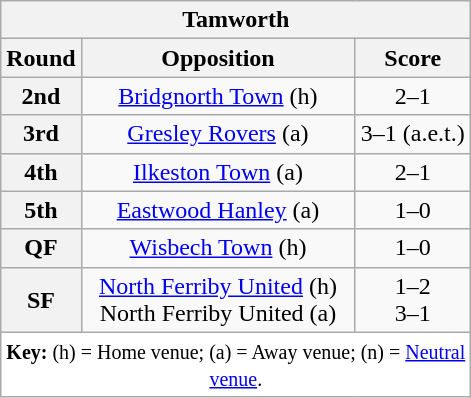<table class="wikitable plainrowheaders" style="text-align:center;margin:0">
<tr>
<th colspan=3 style="width:1*">Tamworth</th>
</tr>
<tr>
<th scope="col" style="width:25px">Round</th>
<th scope="col" style="width:175px">Opposition</th>
<th scope="col" style="width:70px">Score</th>
</tr>
<tr>
<th scope=row style="text-align:center">2nd</th>
<td><a href='#'>Bridgnorth Town</a> (h)</td>
<td>2–1</td>
</tr>
<tr>
<th scope=row style="text-align:center">3rd</th>
<td><a href='#'>Gresley Rovers</a> (a)</td>
<td>3–1 (a.e.t.)</td>
</tr>
<tr>
<th scope=row style="text-align:center">4th</th>
<td><a href='#'>Ilkeston Town</a> (a)</td>
<td>2–1</td>
</tr>
<tr>
<th scope=row style="text-align:center">5th</th>
<td><a href='#'>Eastwood Hanley</a> (a)</td>
<td>1–0</td>
</tr>
<tr>
<th scope=row style="text-align:center">QF</th>
<td><a href='#'>Wisbech Town</a> (h)</td>
<td>1–0</td>
</tr>
<tr>
<th scope=row style="text-align:center">SF</th>
<td><a href='#'>North Ferriby United</a> (h)<br>North Ferriby United (a)</td>
<td>1–2 <br>3–1</td>
</tr>
<tr>
<td colspan="3" style="background-color:white"><small><strong>Key:</strong> (h) = Home venue; (a) = Away venue; (n) = <a href='#'>Neutral venue</a>.</small></td>
</tr>
</table>
